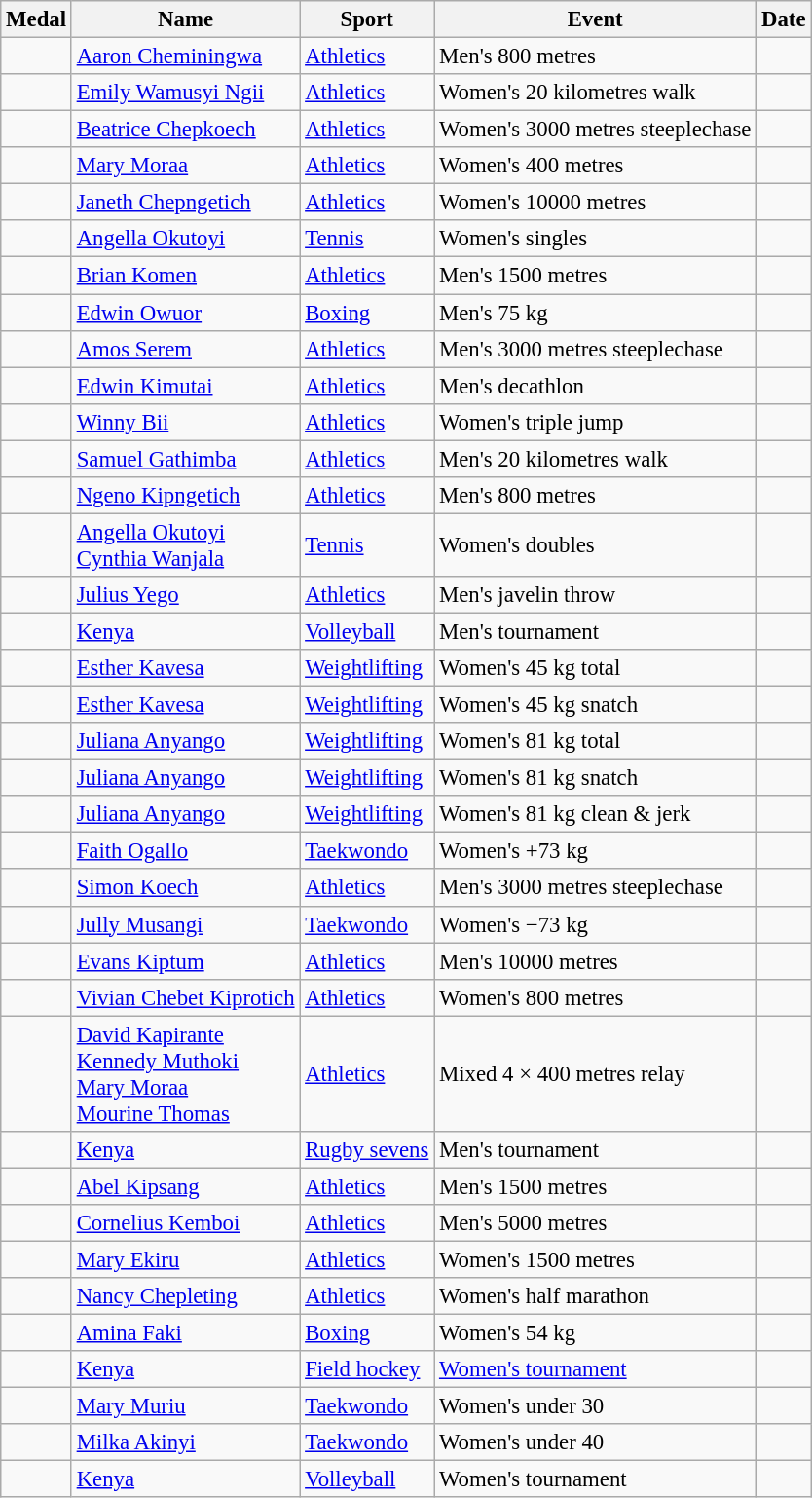<table class="wikitable sortable" style="font-size:95%">
<tr>
<th>Medal</th>
<th>Name</th>
<th>Sport</th>
<th>Event</th>
<th>Date</th>
</tr>
<tr>
<td></td>
<td><a href='#'>Aaron Cheminingwa</a></td>
<td><a href='#'>Athletics</a></td>
<td>Men's 800 metres</td>
<td></td>
</tr>
<tr>
<td></td>
<td><a href='#'>Emily Wamusyi Ngii</a></td>
<td><a href='#'>Athletics</a></td>
<td>Women's 20 kilometres walk</td>
<td></td>
</tr>
<tr>
<td></td>
<td><a href='#'>Beatrice Chepkoech</a></td>
<td><a href='#'>Athletics</a></td>
<td>Women's 3000 metres steeplechase</td>
<td></td>
</tr>
<tr>
<td></td>
<td><a href='#'>Mary Moraa</a></td>
<td><a href='#'>Athletics</a></td>
<td>Women's 400 metres</td>
<td></td>
</tr>
<tr>
<td></td>
<td><a href='#'>Janeth Chepngetich</a></td>
<td><a href='#'>Athletics</a></td>
<td>Women's 10000 metres</td>
<td></td>
</tr>
<tr>
<td></td>
<td><a href='#'>Angella Okutoyi</a></td>
<td><a href='#'>Tennis</a></td>
<td>Women's singles</td>
<td></td>
</tr>
<tr>
<td></td>
<td><a href='#'>Brian Komen</a></td>
<td><a href='#'>Athletics</a></td>
<td>Men's 1500 metres</td>
<td></td>
</tr>
<tr>
<td></td>
<td><a href='#'>Edwin Owuor</a></td>
<td><a href='#'>Boxing</a></td>
<td>Men's 75 kg</td>
<td></td>
</tr>
<tr>
<td></td>
<td><a href='#'>Amos Serem</a></td>
<td><a href='#'>Athletics</a></td>
<td>Men's 3000 metres steeplechase</td>
<td></td>
</tr>
<tr>
<td></td>
<td><a href='#'>Edwin Kimutai</a></td>
<td><a href='#'>Athletics</a></td>
<td>Men's decathlon</td>
<td></td>
</tr>
<tr>
<td></td>
<td><a href='#'>Winny Bii</a></td>
<td><a href='#'>Athletics</a></td>
<td>Women's triple jump</td>
<td></td>
</tr>
<tr>
<td></td>
<td><a href='#'>Samuel Gathimba</a></td>
<td><a href='#'>Athletics</a></td>
<td>Men's 20 kilometres walk</td>
<td></td>
</tr>
<tr>
<td></td>
<td><a href='#'>Ngeno Kipngetich</a></td>
<td><a href='#'>Athletics</a></td>
<td>Men's 800 metres</td>
<td></td>
</tr>
<tr>
<td></td>
<td><a href='#'>Angella Okutoyi</a><br><a href='#'>Cynthia Wanjala</a></td>
<td><a href='#'>Tennis</a></td>
<td>Women's doubles</td>
<td></td>
</tr>
<tr>
<td></td>
<td><a href='#'>Julius Yego</a></td>
<td><a href='#'>Athletics</a></td>
<td>Men's javelin throw</td>
<td></td>
</tr>
<tr>
<td></td>
<td><a href='#'>Kenya</a></td>
<td><a href='#'>Volleyball</a></td>
<td>Men's tournament</td>
<td></td>
</tr>
<tr>
<td></td>
<td><a href='#'>Esther Kavesa</a></td>
<td><a href='#'>Weightlifting</a></td>
<td>Women's 45 kg total</td>
<td></td>
</tr>
<tr>
<td></td>
<td><a href='#'>Esther Kavesa</a></td>
<td><a href='#'>Weightlifting</a></td>
<td>Women's 45 kg snatch</td>
<td></td>
</tr>
<tr>
<td></td>
<td><a href='#'>Juliana Anyango</a></td>
<td><a href='#'>Weightlifting</a></td>
<td>Women's 81 kg total</td>
<td></td>
</tr>
<tr>
<td></td>
<td><a href='#'>Juliana Anyango</a></td>
<td><a href='#'>Weightlifting</a></td>
<td>Women's 81 kg snatch</td>
<td></td>
</tr>
<tr>
<td></td>
<td><a href='#'>Juliana Anyango</a></td>
<td><a href='#'>Weightlifting</a></td>
<td>Women's 81 kg clean & jerk</td>
<td></td>
</tr>
<tr>
<td></td>
<td><a href='#'>Faith Ogallo</a></td>
<td><a href='#'>Taekwondo</a></td>
<td>Women's +73 kg</td>
<td></td>
</tr>
<tr>
<td></td>
<td><a href='#'>Simon Koech</a></td>
<td><a href='#'>Athletics</a></td>
<td>Men's 3000 metres steeplechase</td>
<td></td>
</tr>
<tr>
<td></td>
<td><a href='#'>Jully Musangi</a></td>
<td><a href='#'>Taekwondo</a></td>
<td>Women's −73 kg</td>
<td></td>
</tr>
<tr>
<td></td>
<td><a href='#'>Evans Kiptum</a></td>
<td><a href='#'>Athletics</a></td>
<td>Men's 10000 metres</td>
<td></td>
</tr>
<tr>
<td></td>
<td><a href='#'>Vivian Chebet Kiprotich</a></td>
<td><a href='#'>Athletics</a></td>
<td>Women's 800 metres</td>
<td></td>
</tr>
<tr>
<td></td>
<td><a href='#'>David Kapirante</a><br><a href='#'>Kennedy Muthoki</a><br><a href='#'>Mary Moraa</a><br><a href='#'>Mourine Thomas</a></td>
<td><a href='#'>Athletics</a></td>
<td>Mixed 4 × 400 metres relay</td>
<td></td>
</tr>
<tr>
<td></td>
<td><a href='#'>Kenya</a></td>
<td><a href='#'>Rugby sevens</a></td>
<td>Men's tournament</td>
<td></td>
</tr>
<tr>
<td></td>
<td><a href='#'>Abel Kipsang</a></td>
<td><a href='#'>Athletics</a></td>
<td>Men's 1500 metres</td>
<td></td>
</tr>
<tr>
<td></td>
<td><a href='#'>Cornelius Kemboi</a></td>
<td><a href='#'>Athletics</a></td>
<td>Men's 5000 metres</td>
<td></td>
</tr>
<tr>
<td></td>
<td><a href='#'>Mary Ekiru</a></td>
<td><a href='#'>Athletics</a></td>
<td>Women's 1500 metres</td>
<td></td>
</tr>
<tr>
<td></td>
<td><a href='#'>Nancy Chepleting</a></td>
<td><a href='#'>Athletics</a></td>
<td>Women's half marathon</td>
<td></td>
</tr>
<tr>
<td></td>
<td><a href='#'>Amina Faki</a></td>
<td><a href='#'>Boxing</a></td>
<td>Women's 54 kg</td>
<td></td>
</tr>
<tr>
<td></td>
<td><a href='#'>Kenya</a></td>
<td><a href='#'>Field hockey</a></td>
<td><a href='#'>Women's tournament</a></td>
<td></td>
</tr>
<tr>
<td></td>
<td><a href='#'>Mary Muriu</a></td>
<td><a href='#'>Taekwondo</a></td>
<td>Women's under 30</td>
<td></td>
</tr>
<tr>
<td></td>
<td><a href='#'>Milka Akinyi</a></td>
<td><a href='#'>Taekwondo</a></td>
<td>Women's under 40</td>
<td></td>
</tr>
<tr>
<td></td>
<td><a href='#'>Kenya</a></td>
<td><a href='#'>Volleyball</a></td>
<td>Women's tournament</td>
<td></td>
</tr>
</table>
